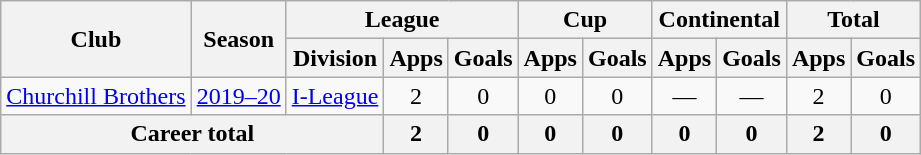<table class="wikitable" style="text-align: center;">
<tr>
<th rowspan="2">Club</th>
<th rowspan="2">Season</th>
<th colspan="3">League</th>
<th colspan="2">Cup</th>
<th colspan="2">Continental</th>
<th colspan="2">Total</th>
</tr>
<tr>
<th>Division</th>
<th>Apps</th>
<th>Goals</th>
<th>Apps</th>
<th>Goals</th>
<th>Apps</th>
<th>Goals</th>
<th>Apps</th>
<th>Goals</th>
</tr>
<tr>
<td rowspan="1"><a href='#'>Churchill Brothers</a></td>
<td><a href='#'>2019–20</a></td>
<td><a href='#'>I-League</a></td>
<td>2</td>
<td>0</td>
<td>0</td>
<td>0</td>
<td>—</td>
<td>—</td>
<td>2</td>
<td>0</td>
</tr>
<tr>
<th colspan="3">Career total</th>
<th>2</th>
<th>0</th>
<th>0</th>
<th>0</th>
<th>0</th>
<th>0</th>
<th>2</th>
<th>0</th>
</tr>
</table>
